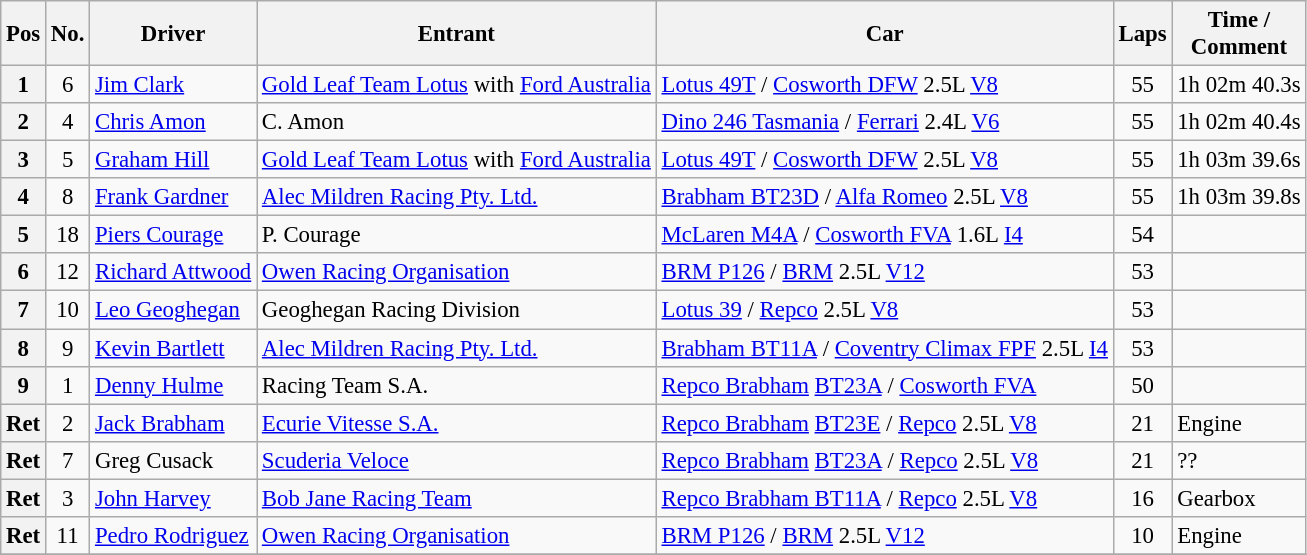<table class="wikitable" style="font-size: 95%;">
<tr>
<th>Pos</th>
<th>No.</th>
<th>Driver</th>
<th>Entrant</th>
<th>Car</th>
<th>Laps</th>
<th>Time / <br> Comment</th>
</tr>
<tr>
<th>1</th>
<td align="center">6</td>
<td> <a href='#'>Jim Clark</a></td>
<td><a href='#'>Gold Leaf Team Lotus</a> with <a href='#'>Ford Australia</a></td>
<td><a href='#'>Lotus 49T</a> / <a href='#'>Cosworth DFW</a> 2.5L <a href='#'>V8</a></td>
<td align="center">55</td>
<td>1h 02m 40.3s</td>
</tr>
<tr>
<th>2</th>
<td align="center">4</td>
<td> <a href='#'>Chris Amon</a></td>
<td>C. Amon</td>
<td><a href='#'>Dino 246 Tasmania</a> / <a href='#'>Ferrari</a> 2.4L <a href='#'>V6</a></td>
<td align="center">55</td>
<td>1h 02m 40.4s</td>
</tr>
<tr>
<th>3</th>
<td align="center">5</td>
<td> <a href='#'>Graham Hill</a></td>
<td><a href='#'>Gold Leaf Team Lotus</a> with <a href='#'>Ford Australia</a></td>
<td><a href='#'>Lotus 49T</a> / <a href='#'>Cosworth DFW</a> 2.5L <a href='#'>V8</a></td>
<td align="center">55</td>
<td>1h 03m 39.6s</td>
</tr>
<tr>
<th>4</th>
<td align="center">8</td>
<td> <a href='#'>Frank Gardner</a></td>
<td><a href='#'>Alec Mildren Racing Pty. Ltd.</a></td>
<td><a href='#'>Brabham BT23D</a> / <a href='#'>Alfa Romeo</a> 2.5L <a href='#'>V8</a></td>
<td align="center">55</td>
<td>1h 03m 39.8s</td>
</tr>
<tr>
<th>5</th>
<td align="center">18</td>
<td> <a href='#'>Piers Courage</a></td>
<td>P. Courage</td>
<td><a href='#'>McLaren M4A</a> / <a href='#'>Cosworth FVA</a> 1.6L <a href='#'>I4</a></td>
<td align="center">54</td>
<td></td>
</tr>
<tr>
<th>6</th>
<td align="center">12</td>
<td> <a href='#'>Richard Attwood</a></td>
<td><a href='#'>Owen Racing Organisation</a></td>
<td><a href='#'>BRM P126</a> / <a href='#'>BRM</a> 2.5L <a href='#'>V12</a></td>
<td align="center">53</td>
<td></td>
</tr>
<tr>
<th>7</th>
<td align="center">10</td>
<td> <a href='#'>Leo Geoghegan</a></td>
<td>Geoghegan Racing Division</td>
<td><a href='#'>Lotus 39</a> / <a href='#'>Repco</a> 2.5L <a href='#'>V8</a></td>
<td align="center">53</td>
<td></td>
</tr>
<tr>
<th>8</th>
<td align="center">9</td>
<td> <a href='#'>Kevin Bartlett</a></td>
<td><a href='#'>Alec Mildren Racing Pty. Ltd.</a></td>
<td><a href='#'>Brabham BT11A</a> /  <a href='#'>Coventry Climax FPF</a> 2.5L <a href='#'>I4</a></td>
<td align="center">53</td>
<td></td>
</tr>
<tr>
<th>9</th>
<td align="center">1</td>
<td> <a href='#'>Denny Hulme</a></td>
<td>Racing Team S.A.</td>
<td><a href='#'>Repco Brabham</a> <a href='#'>BT23A</a> / <a href='#'>Cosworth FVA</a></td>
<td align="center">50</td>
<td></td>
</tr>
<tr>
<th>Ret</th>
<td align="center">2</td>
<td> <a href='#'>Jack Brabham</a></td>
<td><a href='#'>Ecurie Vitesse S.A.</a></td>
<td><a href='#'>Repco Brabham</a> <a href='#'>BT23E</a> / <a href='#'>Repco</a> 2.5L <a href='#'>V8</a></td>
<td align="center">21</td>
<td>Engine</td>
</tr>
<tr>
<th>Ret</th>
<td align="center">7</td>
<td> Greg Cusack</td>
<td><a href='#'>Scuderia Veloce</a></td>
<td><a href='#'>Repco Brabham</a> <a href='#'>BT23A</a> / <a href='#'>Repco</a> 2.5L <a href='#'>V8</a></td>
<td align="center">21</td>
<td>??</td>
</tr>
<tr>
<th>Ret</th>
<td align="center">3</td>
<td> <a href='#'>John Harvey</a></td>
<td><a href='#'>Bob Jane Racing Team</a></td>
<td><a href='#'>Repco Brabham BT11A</a> / <a href='#'>Repco</a> 2.5L <a href='#'>V8</a></td>
<td align="center">16</td>
<td>Gearbox</td>
</tr>
<tr>
<th>Ret</th>
<td align="center">11</td>
<td> <a href='#'>Pedro Rodriguez</a></td>
<td><a href='#'>Owen Racing Organisation</a></td>
<td><a href='#'>BRM P126</a> / <a href='#'>BRM</a> 2.5L <a href='#'>V12</a></td>
<td align="center">10</td>
<td>Engine</td>
</tr>
<tr>
</tr>
</table>
